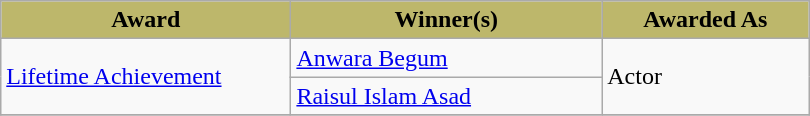<table class="wikitable plainrowheaders;">
<tr>
<th style="background-color:#BDB76B;width:28%;">Award</th>
<th style="background-color:#BDB76B;width:30%;">Winner(s)</th>
<th style="background-color:#BDB76B;width:20%;">Awarded As</th>
</tr>
<tr>
<td rowspan="2"><a href='#'>Lifetime Achievement</a></td>
<td><a href='#'>Anwara Begum</a></td>
<td rowspan="2">Actor</td>
</tr>
<tr>
<td><a href='#'>Raisul Islam Asad</a></td>
</tr>
<tr>
</tr>
</table>
